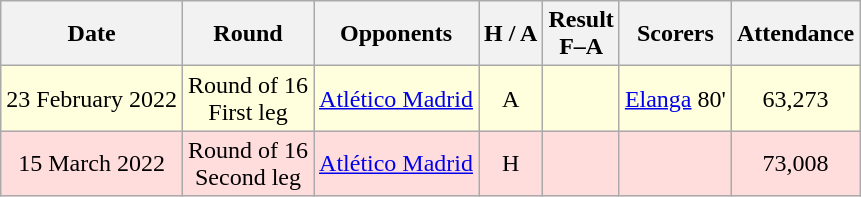<table class="wikitable" style="text-align:center">
<tr>
<th>Date</th>
<th>Round</th>
<th>Opponents</th>
<th>H / A</th>
<th>Result<br>F–A</th>
<th>Scorers</th>
<th>Attendance</th>
</tr>
<tr bgcolor="#ffffdd">
<td>23 February 2022</td>
<td>Round of 16<br>First leg</td>
<td><a href='#'>Atlético Madrid</a></td>
<td>A</td>
<td></td>
<td><a href='#'>Elanga</a> 80'</td>
<td>63,273</td>
</tr>
<tr bgcolor="#ffdddd">
<td>15 March 2022</td>
<td>Round of 16<br>Second leg</td>
<td><a href='#'>Atlético Madrid</a></td>
<td>H</td>
<td></td>
<td></td>
<td>73,008</td>
</tr>
</table>
